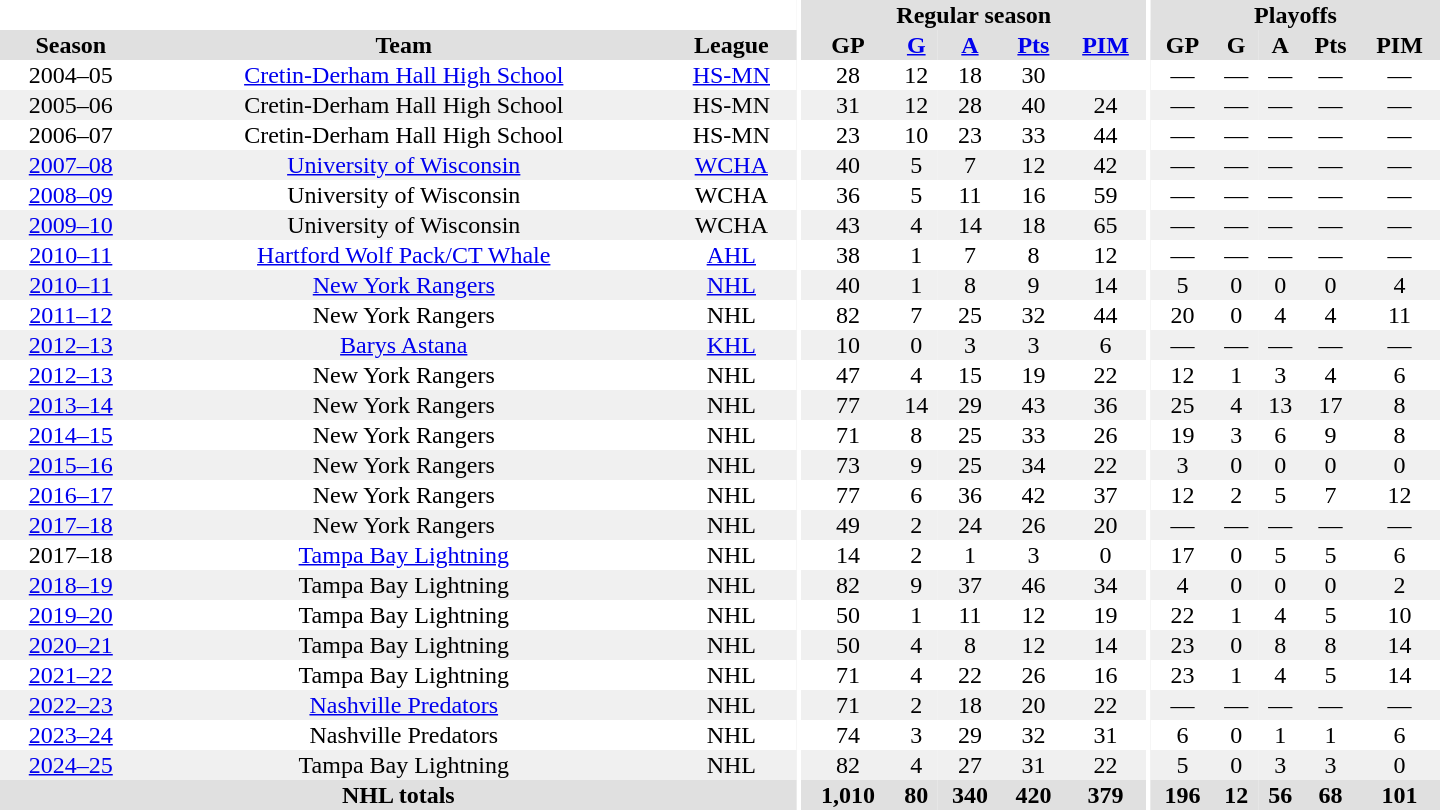<table border="0" cellpadding="1" cellspacing="0" style="text-align:center; width:60em">
<tr bgcolor="#e0e0e0">
<th colspan="3" bgcolor="#ffffff"></th>
<th rowspan="99" bgcolor="#ffffff"></th>
<th colspan="5">Regular season</th>
<th rowspan="99" bgcolor="#ffffff"></th>
<th colspan="5">Playoffs</th>
</tr>
<tr bgcolor="#e0e0e0">
<th>Season</th>
<th>Team</th>
<th>League</th>
<th>GP</th>
<th><a href='#'>G</a></th>
<th><a href='#'>A</a></th>
<th><a href='#'>Pts</a></th>
<th><a href='#'>PIM</a></th>
<th>GP</th>
<th>G</th>
<th>A</th>
<th>Pts</th>
<th>PIM</th>
</tr>
<tr>
<td>2004–05</td>
<td><a href='#'>Cretin-Derham Hall High School</a></td>
<td><a href='#'>HS-MN</a></td>
<td>28</td>
<td>12</td>
<td>18</td>
<td>30</td>
<td></td>
<td>—</td>
<td>—</td>
<td>—</td>
<td>—</td>
<td>—</td>
</tr>
<tr bgcolor="#f0f0f0">
<td>2005–06</td>
<td>Cretin-Derham Hall High School</td>
<td>HS-MN</td>
<td>31</td>
<td>12</td>
<td>28</td>
<td>40</td>
<td>24</td>
<td>—</td>
<td>—</td>
<td>—</td>
<td>—</td>
<td>—</td>
</tr>
<tr>
<td>2006–07</td>
<td>Cretin-Derham Hall High School</td>
<td>HS-MN</td>
<td>23</td>
<td>10</td>
<td>23</td>
<td>33</td>
<td>44</td>
<td>—</td>
<td>—</td>
<td>—</td>
<td>—</td>
<td>—</td>
</tr>
<tr bgcolor="#f0f0f0">
<td><a href='#'>2007–08</a></td>
<td><a href='#'>University of Wisconsin</a></td>
<td><a href='#'>WCHA</a></td>
<td>40</td>
<td>5</td>
<td>7</td>
<td>12</td>
<td>42</td>
<td>—</td>
<td>—</td>
<td>—</td>
<td>—</td>
<td>—</td>
</tr>
<tr>
<td><a href='#'>2008–09</a></td>
<td>University of Wisconsin</td>
<td>WCHA</td>
<td>36</td>
<td>5</td>
<td>11</td>
<td>16</td>
<td>59</td>
<td>—</td>
<td>—</td>
<td>—</td>
<td>—</td>
<td>—</td>
</tr>
<tr bgcolor="#f0f0f0">
<td><a href='#'>2009–10</a></td>
<td>University of Wisconsin</td>
<td>WCHA</td>
<td>43</td>
<td>4</td>
<td>14</td>
<td>18</td>
<td>65</td>
<td>—</td>
<td>—</td>
<td>—</td>
<td>—</td>
<td>—</td>
</tr>
<tr>
<td><a href='#'>2010–11</a></td>
<td><a href='#'>Hartford Wolf Pack/CT Whale</a></td>
<td><a href='#'>AHL</a></td>
<td>38</td>
<td>1</td>
<td>7</td>
<td>8</td>
<td>12</td>
<td>—</td>
<td>—</td>
<td>—</td>
<td>—</td>
<td>—</td>
</tr>
<tr bgcolor="#f0f0f0">
<td><a href='#'>2010–11</a></td>
<td><a href='#'>New York Rangers</a></td>
<td><a href='#'>NHL</a></td>
<td>40</td>
<td>1</td>
<td>8</td>
<td>9</td>
<td>14</td>
<td>5</td>
<td>0</td>
<td>0</td>
<td>0</td>
<td>4</td>
</tr>
<tr>
<td><a href='#'>2011–12</a></td>
<td>New York Rangers</td>
<td>NHL</td>
<td>82</td>
<td>7</td>
<td>25</td>
<td>32</td>
<td>44</td>
<td>20</td>
<td>0</td>
<td>4</td>
<td>4</td>
<td>11</td>
</tr>
<tr bgcolor="#f0f0f0">
<td><a href='#'>2012–13</a></td>
<td><a href='#'>Barys Astana</a></td>
<td><a href='#'>KHL</a></td>
<td>10</td>
<td>0</td>
<td>3</td>
<td>3</td>
<td>6</td>
<td>—</td>
<td>—</td>
<td>—</td>
<td>—</td>
<td>—</td>
</tr>
<tr>
<td><a href='#'>2012–13</a></td>
<td>New York Rangers</td>
<td>NHL</td>
<td>47</td>
<td>4</td>
<td>15</td>
<td>19</td>
<td>22</td>
<td>12</td>
<td>1</td>
<td>3</td>
<td>4</td>
<td>6</td>
</tr>
<tr bgcolor="#f0f0f0">
<td><a href='#'>2013–14</a></td>
<td>New York Rangers</td>
<td>NHL</td>
<td>77</td>
<td>14</td>
<td>29</td>
<td>43</td>
<td>36</td>
<td>25</td>
<td>4</td>
<td>13</td>
<td>17</td>
<td>8</td>
</tr>
<tr>
<td><a href='#'>2014–15</a></td>
<td>New York Rangers</td>
<td>NHL</td>
<td>71</td>
<td>8</td>
<td>25</td>
<td>33</td>
<td>26</td>
<td>19</td>
<td>3</td>
<td>6</td>
<td>9</td>
<td>8</td>
</tr>
<tr bgcolor="#f0f0f0">
<td><a href='#'>2015–16</a></td>
<td>New York Rangers</td>
<td>NHL</td>
<td>73</td>
<td>9</td>
<td>25</td>
<td>34</td>
<td>22</td>
<td>3</td>
<td>0</td>
<td>0</td>
<td>0</td>
<td>0</td>
</tr>
<tr>
<td><a href='#'>2016–17</a></td>
<td>New York Rangers</td>
<td>NHL</td>
<td>77</td>
<td>6</td>
<td>36</td>
<td>42</td>
<td>37</td>
<td>12</td>
<td>2</td>
<td>5</td>
<td>7</td>
<td>12</td>
</tr>
<tr bgcolor="#f0f0f0">
<td><a href='#'>2017–18</a></td>
<td>New York Rangers</td>
<td>NHL</td>
<td>49</td>
<td>2</td>
<td>24</td>
<td>26</td>
<td>20</td>
<td>—</td>
<td>—</td>
<td>—</td>
<td>—</td>
<td>—</td>
</tr>
<tr>
<td>2017–18</td>
<td><a href='#'>Tampa Bay Lightning</a></td>
<td>NHL</td>
<td>14</td>
<td>2</td>
<td>1</td>
<td>3</td>
<td>0</td>
<td>17</td>
<td>0</td>
<td>5</td>
<td>5</td>
<td>6</td>
</tr>
<tr bgcolor="#f0f0f0">
<td><a href='#'>2018–19</a></td>
<td>Tampa Bay Lightning</td>
<td>NHL</td>
<td>82</td>
<td>9</td>
<td>37</td>
<td>46</td>
<td>34</td>
<td>4</td>
<td>0</td>
<td>0</td>
<td>0</td>
<td>2</td>
</tr>
<tr>
<td><a href='#'>2019–20</a></td>
<td>Tampa Bay Lightning</td>
<td>NHL</td>
<td>50</td>
<td>1</td>
<td>11</td>
<td>12</td>
<td>19</td>
<td>22</td>
<td>1</td>
<td>4</td>
<td>5</td>
<td>10</td>
</tr>
<tr bgcolor="#f0f0f0">
<td><a href='#'>2020–21</a></td>
<td>Tampa Bay Lightning</td>
<td>NHL</td>
<td>50</td>
<td>4</td>
<td>8</td>
<td>12</td>
<td>14</td>
<td>23</td>
<td>0</td>
<td>8</td>
<td>8</td>
<td>14</td>
</tr>
<tr>
<td><a href='#'>2021–22</a></td>
<td>Tampa Bay Lightning</td>
<td>NHL</td>
<td>71</td>
<td>4</td>
<td>22</td>
<td>26</td>
<td>16</td>
<td>23</td>
<td>1</td>
<td>4</td>
<td>5</td>
<td>14</td>
</tr>
<tr bgcolor="#f0f0f0">
<td><a href='#'>2022–23</a></td>
<td><a href='#'>Nashville Predators</a></td>
<td>NHL</td>
<td>71</td>
<td>2</td>
<td>18</td>
<td>20</td>
<td>22</td>
<td>—</td>
<td>—</td>
<td>—</td>
<td>—</td>
<td>—</td>
</tr>
<tr>
<td><a href='#'>2023–24</a></td>
<td>Nashville Predators</td>
<td>NHL</td>
<td>74</td>
<td>3</td>
<td>29</td>
<td>32</td>
<td>31</td>
<td>6</td>
<td>0</td>
<td>1</td>
<td>1</td>
<td>6</td>
</tr>
<tr bgcolor="#f0f0f0">
<td><a href='#'>2024–25</a></td>
<td>Tampa Bay Lightning</td>
<td>NHL</td>
<td>82</td>
<td>4</td>
<td>27</td>
<td>31</td>
<td>22</td>
<td>5</td>
<td>0</td>
<td>3</td>
<td>3</td>
<td>0</td>
</tr>
<tr bgcolor="#e0e0e0">
<th colspan="3">NHL totals</th>
<th>1,010</th>
<th>80</th>
<th>340</th>
<th>420</th>
<th>379</th>
<th>196</th>
<th>12</th>
<th>56</th>
<th>68</th>
<th>101</th>
</tr>
</table>
